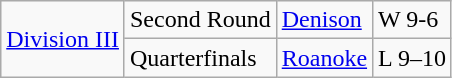<table class="wikitable">
<tr>
<td rowspan="2"><a href='#'>Division III</a></td>
<td>Second Round</td>
<td><a href='#'>Denison</a></td>
<td>W 9-6</td>
</tr>
<tr>
<td>Quarterfinals</td>
<td><a href='#'>Roanoke</a></td>
<td>L 9–10</td>
</tr>
</table>
